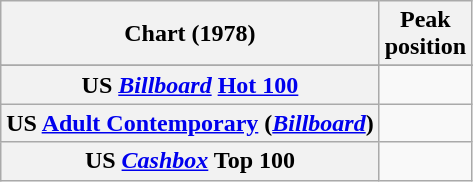<table class="wikitable sortable plainrowheaders">
<tr>
<th align="left">Chart (1978)</th>
<th align="center">Peak<br>position</th>
</tr>
<tr>
</tr>
<tr>
</tr>
<tr>
<th scope= "row">US <em><a href='#'>Billboard</a></em> <a href='#'>Hot 100</a></th>
<td></td>
</tr>
<tr>
<th scope= "row">US <a href='#'>Adult Contemporary</a> (<em><a href='#'>Billboard</a></em>)</th>
<td></td>
</tr>
<tr>
<th scope="row">US <em><a href='#'>Cashbox</a></em> Top 100</th>
<td></td>
</tr>
</table>
